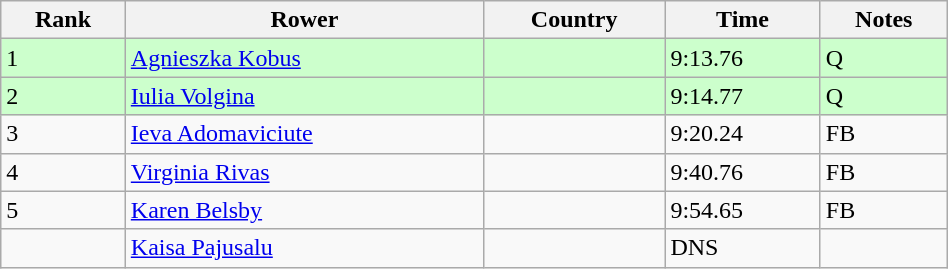<table class="wikitable" width=50%>
<tr>
<th>Rank</th>
<th>Rower</th>
<th>Country</th>
<th>Time</th>
<th>Notes</th>
</tr>
<tr bgcolor=ccffcc>
<td>1</td>
<td><a href='#'>Agnieszka Kobus</a></td>
<td></td>
<td>9:13.76</td>
<td>Q</td>
</tr>
<tr bgcolor=ccffcc>
<td>2</td>
<td><a href='#'>Iulia Volgina</a></td>
<td></td>
<td>9:14.77</td>
<td>Q</td>
</tr>
<tr>
<td>3</td>
<td><a href='#'>Ieva Adomaviciute</a></td>
<td></td>
<td>9:20.24</td>
<td>FB</td>
</tr>
<tr>
<td>4</td>
<td><a href='#'>Virginia Rivas</a></td>
<td></td>
<td>9:40.76</td>
<td>FB</td>
</tr>
<tr>
<td>5</td>
<td><a href='#'>Karen Belsby</a></td>
<td></td>
<td>9:54.65</td>
<td>FB</td>
</tr>
<tr>
<td></td>
<td><a href='#'>Kaisa Pajusalu</a></td>
<td></td>
<td>DNS</td>
<td></td>
</tr>
</table>
